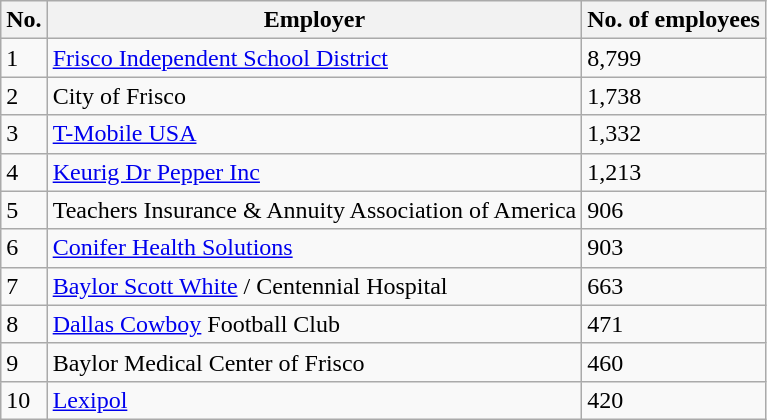<table class="wikitable sortable">
<tr>
<th>No.</th>
<th>Employer</th>
<th>No. of employees</th>
</tr>
<tr>
<td>1</td>
<td><a href='#'>Frisco Independent School District</a></td>
<td>8,799</td>
</tr>
<tr>
<td>2</td>
<td>City of Frisco</td>
<td>1,738</td>
</tr>
<tr>
<td>3</td>
<td><a href='#'>T-Mobile USA</a></td>
<td>1,332</td>
</tr>
<tr>
<td>4</td>
<td><a href='#'>Keurig Dr Pepper Inc</a></td>
<td>1,213</td>
</tr>
<tr>
<td>5</td>
<td>Teachers Insurance & Annuity Association of America</td>
<td>906</td>
</tr>
<tr>
<td>6</td>
<td><a href='#'>Conifer Health Solutions</a></td>
<td>903</td>
</tr>
<tr>
<td>7</td>
<td><a href='#'>Baylor Scott White</a> / Centennial Hospital</td>
<td>663</td>
</tr>
<tr>
<td>8</td>
<td><a href='#'>Dallas Cowboy</a> Football Club</td>
<td>471</td>
</tr>
<tr>
<td>9</td>
<td>Baylor Medical Center of Frisco</td>
<td>460</td>
</tr>
<tr>
<td>10</td>
<td><a href='#'>Lexipol</a></td>
<td>420</td>
</tr>
</table>
